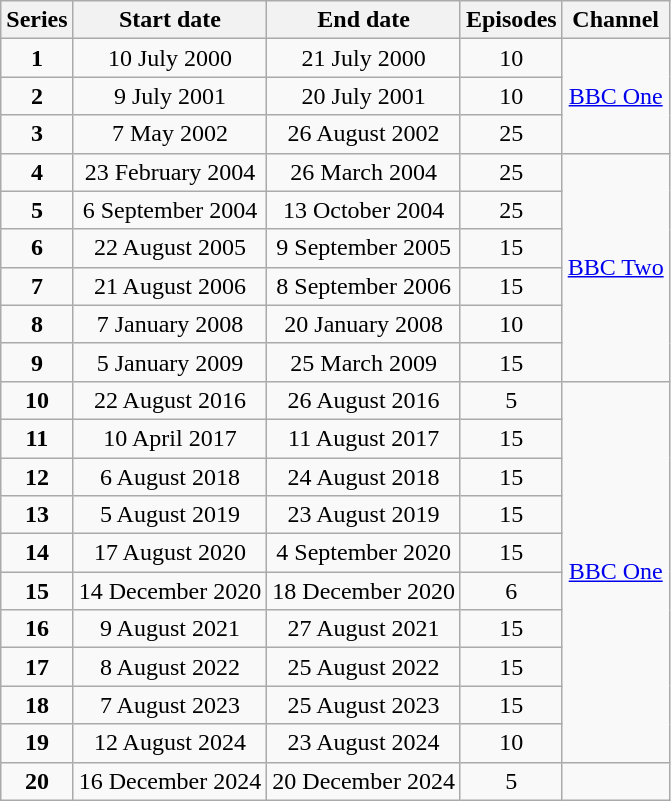<table class="wikitable" style="text-align:center;">
<tr>
<th>Series</th>
<th>Start date</th>
<th>End date</th>
<th>Episodes</th>
<th>Channel</th>
</tr>
<tr>
<td><strong>1</strong></td>
<td>10 July 2000</td>
<td>21 July 2000</td>
<td>10</td>
<td rowspan=3><a href='#'>BBC One</a></td>
</tr>
<tr>
<td><strong>2</strong></td>
<td>9 July 2001</td>
<td>20 July 2001</td>
<td>10</td>
</tr>
<tr>
<td><strong>3</strong></td>
<td>7 May 2002</td>
<td>26 August 2002</td>
<td>25</td>
</tr>
<tr>
<td><strong>4</strong></td>
<td>23 February 2004</td>
<td>26 March 2004</td>
<td>25</td>
<td rowspan=6><a href='#'>BBC Two</a></td>
</tr>
<tr>
<td><strong>5</strong></td>
<td>6 September 2004</td>
<td>13 October 2004</td>
<td>25</td>
</tr>
<tr>
<td><strong>6</strong></td>
<td>22 August 2005</td>
<td>9 September 2005</td>
<td>15</td>
</tr>
<tr>
<td><strong>7</strong></td>
<td>21 August 2006</td>
<td>8 September 2006</td>
<td>15</td>
</tr>
<tr>
<td><strong>8</strong></td>
<td>7 January 2008</td>
<td>20 January 2008</td>
<td>10</td>
</tr>
<tr>
<td><strong>9</strong></td>
<td>5 January 2009</td>
<td>25 March 2009</td>
<td>15</td>
</tr>
<tr>
<td><strong>10</strong></td>
<td>22 August 2016</td>
<td>26 August 2016</td>
<td>5</td>
<td rowspan="10"><a href='#'>BBC One</a></td>
</tr>
<tr>
<td><strong>11</strong></td>
<td>10 April 2017</td>
<td>11 August 2017</td>
<td>15</td>
</tr>
<tr>
<td><strong>12</strong></td>
<td>6 August 2018</td>
<td>24 August 2018</td>
<td>15</td>
</tr>
<tr>
<td><strong>13</strong></td>
<td>5 August 2019</td>
<td>23 August 2019</td>
<td>15</td>
</tr>
<tr>
<td><strong>14</strong></td>
<td>17 August 2020</td>
<td>4 September 2020</td>
<td>15</td>
</tr>
<tr>
<td><strong>15</strong></td>
<td>14 December 2020</td>
<td>18 December 2020</td>
<td>6</td>
</tr>
<tr>
<td><strong>16</strong></td>
<td>9 August 2021</td>
<td>27 August 2021</td>
<td>15</td>
</tr>
<tr>
<td><strong>17</strong></td>
<td>8 August 2022</td>
<td>25 August 2022</td>
<td>15</td>
</tr>
<tr>
<td><strong>18</strong></td>
<td>7 August 2023</td>
<td>25 August 2023</td>
<td>15</td>
</tr>
<tr>
<td><strong>19</strong></td>
<td>12 August 2024</td>
<td>23 August 2024</td>
<td>10</td>
</tr>
<tr>
<td><strong>20</strong></td>
<td>16 December 2024</td>
<td>20 December 2024</td>
<td>5</td>
</tr>
</table>
